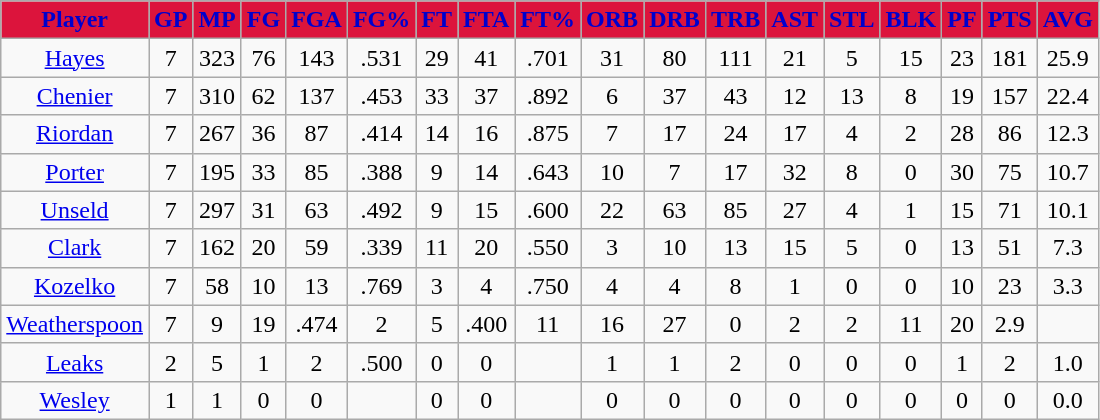<table class="wikitable">
<tr>
<th style="color:#0000CD; background:#DC143C;">Player</th>
<th style="color:#0000CD; background:#DC143C;">GP</th>
<th style="color:#0000CD; background:#DC143C;">MP</th>
<th style="color:#0000CD; background:#DC143C;">FG</th>
<th style="color:#0000CD; background:#DC143C;">FGA</th>
<th style="color:#0000CD; background:#DC143C;">FG%</th>
<th style="color:#0000CD; background:#DC143C;">FT</th>
<th style="color:#0000CD; background:#DC143C;">FTA</th>
<th style="color:#0000CD; background:#DC143C;">FT%</th>
<th style="color:#0000CD; background:#DC143C;">ORB</th>
<th style="color:#0000CD; background:#DC143C;">DRB</th>
<th style="color:#0000CD; background:#DC143C;">TRB</th>
<th style="color:#0000CD; background:#DC143C;">AST</th>
<th style="color:#0000CD; background:#DC143C;">STL</th>
<th style="color:#0000CD; background:#DC143C;">BLK</th>
<th style="color:#0000CD; background:#DC143C;">PF</th>
<th style="color:#0000CD; background:#DC143C;">PTS</th>
<th style="color:#0000CD; background:#DC143C;">AVG</th>
</tr>
<tr align="center">
<td><a href='#'>Hayes</a></td>
<td>7</td>
<td>323</td>
<td>76</td>
<td>143</td>
<td>.531</td>
<td>29</td>
<td>41</td>
<td>.701</td>
<td>31</td>
<td>80</td>
<td>111</td>
<td>21</td>
<td>5</td>
<td>15</td>
<td>23</td>
<td>181</td>
<td>25.9</td>
</tr>
<tr align="center">
<td><a href='#'>Chenier</a></td>
<td>7</td>
<td>310</td>
<td>62</td>
<td>137</td>
<td>.453</td>
<td>33</td>
<td>37</td>
<td>.892</td>
<td>6</td>
<td>37</td>
<td>43</td>
<td>12</td>
<td>13</td>
<td>8</td>
<td>19</td>
<td>157</td>
<td>22.4</td>
</tr>
<tr align="center">
<td><a href='#'>Riordan</a></td>
<td>7</td>
<td>267</td>
<td>36</td>
<td>87</td>
<td>.414</td>
<td>14</td>
<td>16</td>
<td>.875</td>
<td>7</td>
<td>17</td>
<td>24</td>
<td>17</td>
<td>4</td>
<td>2</td>
<td>28</td>
<td>86</td>
<td>12.3</td>
</tr>
<tr align="center">
<td><a href='#'>Porter</a></td>
<td>7</td>
<td>195</td>
<td>33</td>
<td>85</td>
<td>.388</td>
<td>9</td>
<td>14</td>
<td>.643</td>
<td>10</td>
<td>7</td>
<td>17</td>
<td>32</td>
<td>8</td>
<td>0</td>
<td>30</td>
<td>75</td>
<td>10.7</td>
</tr>
<tr align="center">
<td><a href='#'>Unseld</a></td>
<td>7</td>
<td>297</td>
<td>31</td>
<td>63</td>
<td>.492</td>
<td>9</td>
<td>15</td>
<td>.600</td>
<td>22</td>
<td>63</td>
<td>85</td>
<td>27</td>
<td>4</td>
<td>1</td>
<td>15</td>
<td>71</td>
<td>10.1</td>
</tr>
<tr align="center">
<td><a href='#'>Clark</a></td>
<td>7</td>
<td>162</td>
<td>20</td>
<td>59</td>
<td>.339</td>
<td>11</td>
<td>20</td>
<td>.550</td>
<td>3</td>
<td>10</td>
<td>13</td>
<td>15</td>
<td>5</td>
<td>0</td>
<td>13</td>
<td>51</td>
<td>7.3</td>
</tr>
<tr align="center">
<td><a href='#'>Kozelko</a></td>
<td>7</td>
<td>58</td>
<td>10</td>
<td>13</td>
<td>.769</td>
<td>3</td>
<td>4</td>
<td>.750</td>
<td>4</td>
<td>4</td>
<td>8</td>
<td>1</td>
<td>0</td>
<td>0</td>
<td>10</td>
<td>23</td>
<td>3.3</td>
</tr>
<tr align="center">
<td><a href='#'>Weatherspoon</a></td>
<td>7</td>
<td>9</td>
<td>19</td>
<td>.474</td>
<td>2</td>
<td>5</td>
<td>.400</td>
<td>11</td>
<td>16</td>
<td>27</td>
<td>0</td>
<td>2</td>
<td>2</td>
<td>11</td>
<td>20</td>
<td>2.9</td>
</tr>
<tr align="center">
<td><a href='#'>Leaks</a></td>
<td>2</td>
<td>5</td>
<td>1</td>
<td>2</td>
<td>.500</td>
<td>0</td>
<td>0</td>
<td></td>
<td>1</td>
<td>1</td>
<td>2</td>
<td>0</td>
<td>0</td>
<td>0</td>
<td>1</td>
<td>2</td>
<td>1.0</td>
</tr>
<tr align="center">
<td><a href='#'>Wesley</a></td>
<td>1</td>
<td>1</td>
<td>0</td>
<td>0</td>
<td></td>
<td>0</td>
<td>0</td>
<td></td>
<td>0</td>
<td>0</td>
<td>0</td>
<td>0</td>
<td>0</td>
<td>0</td>
<td>0</td>
<td>0</td>
<td>0.0</td>
</tr>
</table>
